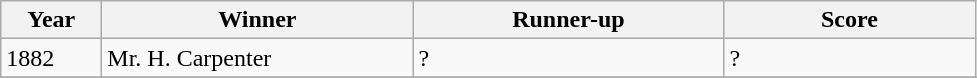<table class="wikitable">
<tr>
<th style="width:60px;">Year</th>
<th style="width:200px;">Winner</th>
<th style="width:200px;">Runner-up</th>
<th style="width:160px;">Score</th>
</tr>
<tr>
<td>1882</td>
<td>  Mr. H. Carpenter</td>
<td>?</td>
<td>?</td>
</tr>
<tr>
</tr>
</table>
